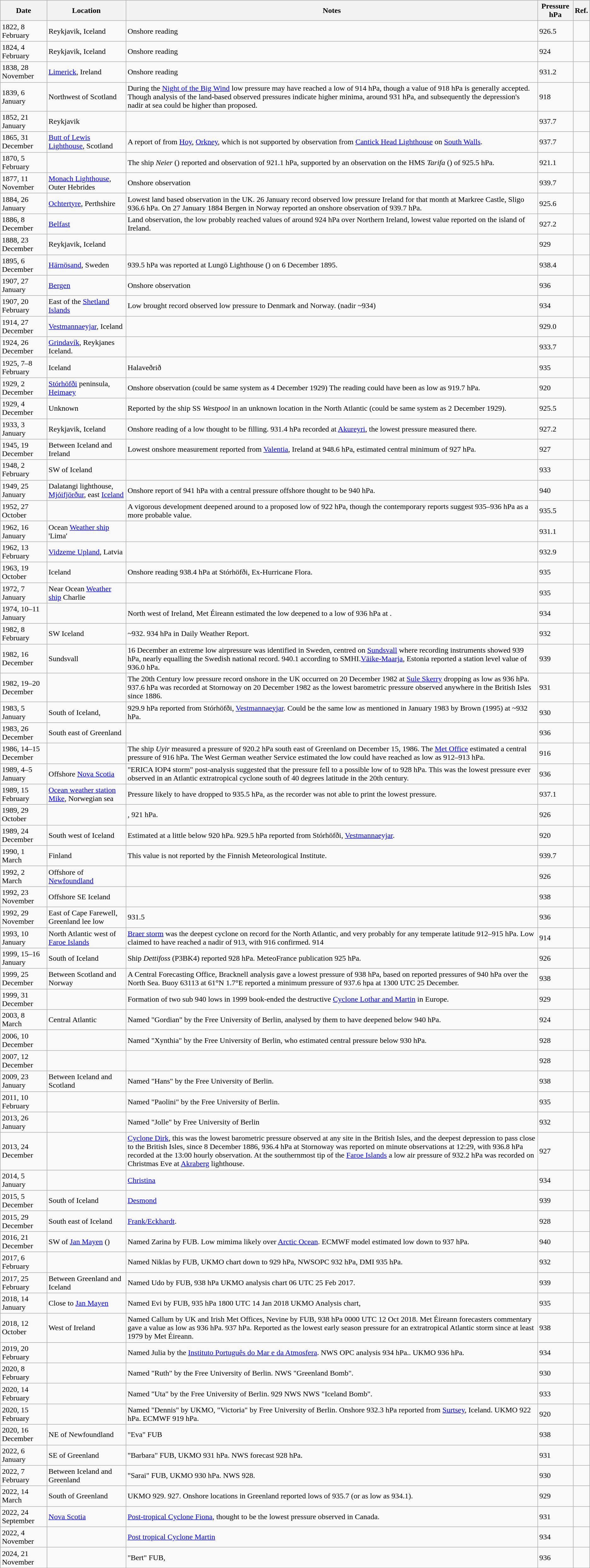<table class="wikitable mw-collapsible mw-collapsed sortable">
<tr>
<th scope="col">Date</th>
<th scope="col" class="unsortable">Location</th>
<th scope="col" class="unsortable">Notes</th>
<th scope="col">Pressure hPa</th>
<th scope="col" class="unsortable">Ref.</th>
</tr>
<tr>
<td>1822, 8 February</td>
<td>Reykjavik, Iceland</td>
<td>Onshore reading</td>
<td>926.5</td>
<td></td>
</tr>
<tr>
<td>1824, 4 February</td>
<td>Reykjavik, Iceland</td>
<td>Onshore reading</td>
<td>924</td>
<td></td>
</tr>
<tr>
<td>1838, 28 November</td>
<td><a href='#'>Limerick</a>, Ireland</td>
<td>Onshore reading</td>
<td>931.2</td>
<td></td>
</tr>
<tr>
<td>1839, 6 January</td>
<td>Northwest of Scotland</td>
<td>During the <a href='#'>Night of the Big Wind</a> low pressure may have reached a low of 914 hPa, though a value of 918 hPa is generally accepted. Though analysis of the land-based observed pressures indicate higher minima, around 931 hPa, and subsequently the depression's nadir at sea could be higher than proposed.</td>
<td>918</td>
<td></td>
</tr>
<tr>
<td>1852, 21 January</td>
<td>Reykjavik</td>
<td></td>
<td>937.7</td>
<td></td>
</tr>
<tr>
<td>1865, 31 December</td>
<td><a href='#'>Butt of Lewis Lighthouse</a>, Scotland</td>
<td>A report of  from <a href='#'>Hoy</a>, <a href='#'>Orkney</a>, which is not supported by observation from <a href='#'>Cantick Head Lighthouse</a> on <a href='#'>South Walls</a>.</td>
<td>937.7</td>
<td></td>
</tr>
<tr>
<td>1870, 5 February</td>
<td></td>
<td>The ship <em>Neier</em> () reported and observation of 921.1 hPa, supported by an observation on the HMS <em>Tarifa</em> () of 925.5 hPa.</td>
<td>921.1</td>
<td></td>
</tr>
<tr>
<td>1877, 11 November</td>
<td><a href='#'>Monach Lighthouse</a>, Outer Hebrides</td>
<td>Onshore observation</td>
<td>939.7</td>
<td></td>
</tr>
<tr>
<td>1884, 26 January</td>
<td><a href='#'>Ochtertyre</a>, Perthshire</td>
<td>Lowest land based observation in the UK. 26 January record observed low pressure Ireland for that month at Markree Castle, Sligo 936.6 hPa. On 27 January 1884 Bergen in Norway reported an onshore observation of 939.7 hPa.</td>
<td>925.6</td>
<td></td>
</tr>
<tr>
<td>1886, 8 December</td>
<td><a href='#'>Belfast</a></td>
<td>Land observation, the low probably reached values of around 924 hPa over Northern Ireland, lowest value reported on the island of Ireland.</td>
<td>927.2</td>
<td></td>
</tr>
<tr>
<td>1888, 23 December</td>
<td>Reykjavik, Iceland</td>
<td></td>
<td>929</td>
<td></td>
</tr>
<tr>
<td>1895, 6 December</td>
<td><a href='#'>Härnösand</a>, Sweden</td>
<td>939.5 hPa was reported at Lungö Lighthouse () on 6 December 1895.</td>
<td>938.4</td>
<td></td>
</tr>
<tr>
<td>1907, 27 January</td>
<td><a href='#'>Bergen</a></td>
<td>Onshore observation</td>
<td>936</td>
<td></td>
</tr>
<tr>
<td>1907, 20 February</td>
<td>East of the <a href='#'>Shetland Islands</a></td>
<td>Low brought record observed low pressure to Denmark and Norway. (nadir ~934)</td>
<td>934</td>
<td></td>
</tr>
<tr>
<td>1914, 27 December</td>
<td><a href='#'>Vestmannaeyjar</a>, Iceland</td>
<td></td>
<td>929.0</td>
<td></td>
</tr>
<tr>
<td>1924, 26 December</td>
<td><a href='#'>Grindavík</a>, Reykjanes Iceland.</td>
<td></td>
<td>933.7</td>
<td></td>
</tr>
<tr>
<td>1925, 7–8 February</td>
<td>Iceland</td>
<td>Halaveðrið</td>
<td>935</td>
<td></td>
</tr>
<tr>
<td>1929, 2 December</td>
<td><a href='#'>Stórhöfði</a> peninsula, <a href='#'>Heimaey</a></td>
<td>Onshore observation (could be same system as 4 December 1929) The reading could have been as low as 919.7 hPa.</td>
<td>920</td>
<td></td>
</tr>
<tr>
<td>1929, 4 December</td>
<td>Unknown</td>
<td>Reported by the ship SS <em>Westpool</em> in an unknown location in the North Atlantic (could be same system as 2 December 1929).</td>
<td>925.5</td>
<td></td>
</tr>
<tr>
<td>1933, 3 January</td>
<td>Reykjavik, Iceland</td>
<td>Onshore reading of a low thought to be filling. 931.4 hPa recorded at <a href='#'>Akureyri</a>, the lowest pressure measured there.</td>
<td>927.2</td>
<td></td>
</tr>
<tr>
<td>1945, 19 December</td>
<td>Between Iceland and Ireland</td>
<td>Lowest onshore measurement reported from <a href='#'>Valentia</a>, Ireland at 948.6 hPa, estimated central minimum of 927 hPa.</td>
<td>927</td>
<td></td>
</tr>
<tr>
<td>1948, 2 February</td>
<td>SW of Iceland</td>
<td></td>
<td>933</td>
<td></td>
</tr>
<tr>
<td>1949, 25 January</td>
<td>Dalatangi lighthouse, <a href='#'>Mjóifjörður</a>, east <a href='#'>Iceland</a></td>
<td>Onshore report of 941 hPa with a central pressure offshore thought to be 940 hPa.</td>
<td>940</td>
<td></td>
</tr>
<tr>
<td>1952, 27 October</td>
<td></td>
<td>A vigorous development deepened around to a proposed low of 922 hPa, though the contemporary reports suggest 935–936 hPa as a more probable value.</td>
<td>935.5</td>
<td></td>
</tr>
<tr>
<td>1962, 16 January</td>
<td> Ocean <a href='#'>Weather ship</a> 'Lima'</td>
<td></td>
<td>931.1</td>
<td></td>
</tr>
<tr>
<td>1962, 13 February</td>
<td><a href='#'>Vidzeme Upland</a>, Latvia</td>
<td></td>
<td>932.9</td>
<td></td>
</tr>
<tr>
<td>1963, 19 October</td>
<td>Iceland</td>
<td>Onshore reading 938.4 hPa at Stórhöfði, Ex-Hurricane Flora.</td>
<td>935</td>
<td></td>
</tr>
<tr>
<td>1972, 7 January</td>
<td>Near Ocean <a href='#'>Weather ship</a> Charlie</td>
<td></td>
<td>935</td>
<td></td>
</tr>
<tr>
<td>1974, 10–11 January</td>
<td></td>
<td>North west of Ireland, Met Éireann estimated the low deepened to a low of 936 hPa at .</td>
<td>934</td>
<td></td>
</tr>
<tr>
<td>1982, 8 February</td>
<td>SW Iceland</td>
<td>~932. 934 hPa in Daily Weather Report.</td>
<td>932</td>
<td></td>
</tr>
<tr>
<td>1982, 16 December</td>
<td>Sundsvall</td>
<td>16 December an extreme low airpressure was identified in Sweden, centred on <a href='#'>Sundsvall</a> where recording instruments showed 939 hPa, nearly equalling the Swedish national record. 940.1 according to SMHI.<a href='#'>Väike-Maarja</a>, Estonia reported a station level value of 936.0 hPa.</td>
<td>939</td>
<td></td>
</tr>
<tr>
<td>1982, 19–20 December</td>
<td></td>
<td>The 20th Century low pressure record onshore in the UK occurred on 20 December 1982 at <a href='#'>Sule Skerry</a> dropping as low as 936 hPa. 937.6 hPa was recorded at Stornoway on 20 December 1982 as the lowest barometric pressure observed anywhere in the British Isles since 1886.</td>
<td>931</td>
<td></td>
</tr>
<tr>
<td>1983, 5 January</td>
<td>South of Iceland,</td>
<td>929.9 hPa reported from Stórhöfði, <a href='#'>Vestmannaeyjar</a>. Could be the same low as mentioned in January 1983 by Brown (1995) at ~932 hPa.</td>
<td>930</td>
<td></td>
</tr>
<tr>
<td>1983, 26 December</td>
<td>South east of Greenland</td>
<td></td>
<td>936</td>
<td></td>
</tr>
<tr>
<td>1986, 14–15 December</td>
<td></td>
<td>The ship <em>Uyir</em> measured a pressure of 920.2 hPa south east of Greenland on December 15, 1986. The <a href='#'>Met Office</a> estimated a central pressure of 916 hPa. The West German weather Service estimated the low could have reached as low as 912–913 hPa.</td>
<td>916</td>
<td></td>
</tr>
<tr>
<td>1989, 4–5 January</td>
<td>Offshore <a href='#'>Nova Scotia</a></td>
<td>"ERICA IOP4 storm" post-analysis suggested that the pressure fell to a possible low of to 928 hPa. This was the lowest pressure ever observed in an Atlantic extratropical cyclone south of 40 degrees latitude in the 20th century.</td>
<td>936</td>
<td></td>
</tr>
<tr>
<td>1989, 15 February</td>
<td><a href='#'>Ocean weather station Mike</a>, Norwegian sea </td>
<td>Pressure likely to have dropped to 935.5 hPa, as the recorder was not able to print the lowest pressure.</td>
<td>937.1</td>
<td></td>
</tr>
<tr>
<td>1989, 29 October</td>
<td></td>
<td>, 921 hPa.</td>
<td>926</td>
<td></td>
</tr>
<tr>
<td>1989, 24 December</td>
<td>South west of Iceland</td>
<td>Estimated at a little below 920 hPa. 929.5 hPa reported from Stórhöfði, <a href='#'>Vestmannaeyjar</a>.</td>
<td>920</td>
<td></td>
</tr>
<tr>
<td>1990, 1 March</td>
<td>Finland</td>
<td>This value is not reported by the Finnish Meteorological Institute.</td>
<td>939.7</td>
<td></td>
</tr>
<tr>
<td>1992, 2 March</td>
<td>Offshore of <a href='#'>Newfoundland</a></td>
<td></td>
<td>926</td>
<td></td>
</tr>
<tr>
<td>1992, 23 November</td>
<td>Offshore SE Iceland</td>
<td></td>
<td>938</td>
<td></td>
</tr>
<tr>
<td>1992, 29 November</td>
<td>East of Cape Farewell, Greenland lee low</td>
<td>931.5 </td>
<td>936</td>
<td></td>
</tr>
<tr>
<td>1993, 10 January</td>
<td> North Atlantic west of <a href='#'>Faroe Islands</a></td>
<td><a href='#'>Braer storm</a> was the deepest cyclone on record for the North Atlantic, and very probably for any temperate latitude 912–915 hPa. Low claimed to have reached a nadir of 913, with 916 confirmed. 914</td>
<td>914</td>
<td></td>
</tr>
<tr>
<td>1999, 15–16 January</td>
<td>South of Iceland</td>
<td>Ship <em>Dettifoss</em> (P3BK4) reported 928 hPa. MeteoFrance publication 925 hPa.</td>
<td>926</td>
<td></td>
</tr>
<tr>
<td>1999, 25 December</td>
<td>Between Scotland and Norway</td>
<td>A Central Forecasting Office, Bracknell analysis gave a lowest pressure of 938 hPa, based on reported pressures of 940 hPa over the North Sea. Buoy 63113 at 61°N 1.7°E reported a minimum pressure of 937.6 hpa at 1300 UTC 25 December.</td>
<td>938</td>
<td></td>
</tr>
<tr>
<td>1999, 31 December</td>
<td></td>
<td>Formation of two sub 940 lows in 1999 book-ended the destructive <a href='#'>Cyclone Lothar and Martin</a> in Europe.</td>
<td>929</td>
<td></td>
</tr>
<tr>
<td>2003, 8 March</td>
<td>Central Atlantic</td>
<td>Named "Gordian" by the Free University of Berlin, analysed by them to have deepened below 940 hPa.</td>
<td>924</td>
<td></td>
</tr>
<tr>
<td>2006, 10 December</td>
<td></td>
<td>Named "Xynthia" by the Free University of Berlin, who estimated central pressure below 930 hPa.</td>
<td>928</td>
<td></td>
</tr>
<tr>
<td>2007, 12 December</td>
<td></td>
<td></td>
<td>928</td>
<td></td>
</tr>
<tr>
<td>2009, 23 January</td>
<td>Between Iceland and Scotland</td>
<td>Named "Hans" by the Free University of Berlin.</td>
<td>938</td>
<td></td>
</tr>
<tr>
<td>2011, 10 February</td>
<td></td>
<td>Named "Paolini" by the Free University of Berlin.</td>
<td>935</td>
<td></td>
</tr>
<tr>
<td>2013, 26 January</td>
<td></td>
<td>Named "Jolle" by Free University of Berlin</td>
<td>932</td>
<td></td>
</tr>
<tr>
<td>2013, 24 December</td>
<td></td>
<td><a href='#'>Cyclone Dirk</a>, this was the lowest barometric pressure observed at any site in the British Isles, and the deepest depression to pass close to the British Isles, since 8 December 1886, 936.4 hPa at Stornoway was reported on minute observations at 12:29, with 936.8 hPa recorded at the 13:00 hourly observation. At the southernmost tip of the <a href='#'>Faroe Islands</a> a low air pressure of 932.2 hPa was recorded on Christmas Eve at <a href='#'>Akraberg</a> lighthouse.</td>
<td>927</td>
<td></td>
</tr>
<tr>
<td>2014, 5 January</td>
<td></td>
<td><a href='#'>Christina</a></td>
<td>934</td>
<td></td>
</tr>
<tr>
<td>2015, 5 December</td>
<td>South of Iceland</td>
<td><a href='#'>Desmond</a></td>
<td>939</td>
<td></td>
</tr>
<tr>
<td>2015, 29 December</td>
<td>South east of Iceland</td>
<td><a href='#'>Frank/Eckhardt</a>.</td>
<td>928</td>
<td></td>
</tr>
<tr>
<td>2016, 21 December</td>
<td>SW of <a href='#'>Jan Mayen</a> ()</td>
<td>Named Zarina by FUB. Low mimima likely over <a href='#'>Arctic Ocean</a>. ECMWF model estimated low down to 937 hPa.</td>
<td>940</td>
<td></td>
</tr>
<tr>
<td>2017, 6 February</td>
<td></td>
<td>Named Niklas by FUB, UKMO chart down to 929 hPa, NWSOPC 932 hPa, DMI 935 hPa.</td>
<td>932</td>
<td></td>
</tr>
<tr>
<td>2017, 25 February</td>
<td>Between Greenland and Iceland</td>
<td>Named Udo by FUB, 938 hPa UKMO analysis chart 06 UTC 25 Feb 2017.</td>
<td>939</td>
<td></td>
</tr>
<tr>
<td>2018, 14 January</td>
<td>Close to <a href='#'>Jan Mayen</a></td>
<td>Named Evi by FUB, 935 hPa 1800 UTC 14 Jan 2018 UKMO Analysis chart,</td>
<td>935</td>
<td></td>
</tr>
<tr>
<td>2018, 12 October</td>
<td>West of Ireland</td>
<td>Named Callum by UK and Irish Met Offices, Nevine by FUB, 938 hPa 0000 UTC 12 Oct 2018. Met Éireann forecasters commentary gave a value as low as 936 hPa. 937 hPa. Reported as the lowest early season pressure for an extratropical Atlantic storm since at least 1979 by Met Éireann.</td>
<td>938</td>
<td></td>
</tr>
<tr>
<td>2019, 20 February</td>
<td></td>
<td>Named Julia by the <a href='#'>Instituto Português do Mar e da Atmosfera</a>. NWS OPC analysis 934 hPa.. UKMO 936 hPa.</td>
<td>934</td>
<td></td>
</tr>
<tr>
<td>2020, 8 February</td>
<td></td>
<td>Named "Ruth" by the Free University of Berlin. NWS "Greenland Bomb".</td>
<td>930</td>
<td></td>
</tr>
<tr>
<td>2020, 14 February</td>
<td></td>
<td>Named "Uta" by the Free University of Berlin. 929 NWS NWS "Iceland Bomb".</td>
<td>933</td>
<td></td>
</tr>
<tr>
<td>2020, 15 February</td>
<td></td>
<td>Named "Dennis" by UKMO, "Victoria" by Free University of Berlin. Onshore 932.3 hPa reported from <a href='#'>Surtsey</a>, Iceland. UKMO 922 hPa. ECMWF 919 hPa.</td>
<td>920</td>
<td></td>
</tr>
<tr>
<td>2020, 16 December</td>
<td>NE of Newfoundland</td>
<td>"Eva" FUB</td>
<td>938</td>
<td></td>
</tr>
<tr>
<td>2022, 6 January</td>
<td>SE of Greenland</td>
<td>"Barbara" FUB, UKMO 931 hPa. NWS forecast 928 hPa.</td>
<td>931</td>
<td></td>
</tr>
<tr>
<td>2022, 7 February</td>
<td>Between Iceland and Greenland</td>
<td>"Sarai" FUB, UKMO 930 hPa. NWS 928.</td>
<td>930</td>
</tr>
<tr>
<td>2022, 14 March</td>
<td>South of Greenland</td>
<td>UKMO 929. 927. Onshore locations in Greenland reported lows of 935.7 (or as low as 934.1).</td>
<td>929</td>
<td></td>
</tr>
<tr>
<td>2022, 24 September</td>
<td><a href='#'>Nova Scotia</a></td>
<td><a href='#'>Post-tropical Cyclone Fiona</a>, thought to be the lowest pressure observed in Canada.</td>
<td>931</td>
<td></td>
</tr>
<tr>
<td>2022, 4 November</td>
<td></td>
<td><a href='#'>Post tropical Cyclone Martin</a></td>
<td>934</td>
<td></td>
</tr>
<tr>
<td>2024, 21 November</td>
<td></td>
<td>"Bert" FUB,</td>
<td>936</td>
<td></td>
</tr>
</table>
